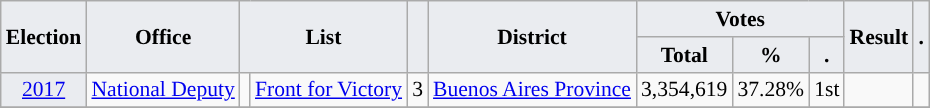<table class="wikitable" style="font-size:90%; text-align:center;">
<tr>
<th style="background-color:#EAECF0;" rowspan=2>Election</th>
<th style="background-color:#EAECF0;" rowspan=2>Office</th>
<th style="background-color:#EAECF0;" colspan=2 rowspan=2>List</th>
<th style="background-color:#EAECF0;" rowspan=2></th>
<th style="background-color:#EAECF0;" rowspan=2>District</th>
<th style="background-color:#EAECF0;" colspan=3>Votes</th>
<th style="background-color:#EAECF0;" rowspan=2>Result</th>
<th style="background-color:#EAECF0;" rowspan=2>.</th>
</tr>
<tr>
<th style="background-color:#EAECF0;">Total</th>
<th style="background-color:#EAECF0;">%</th>
<th style="background-color:#EAECF0;">.</th>
</tr>
<tr>
<td style="background-color:#EAECF0;"><a href='#'>2017</a></td>
<td><a href='#'>National Deputy</a></td>
<td style="background-color:"></td>
<td><a href='#'>Front for Victory</a></td>
<td>3</td>
<td><a href='#'>Buenos Aires Province</a></td>
<td>3,354,619</td>
<td>37.28%</td>
<td>1st</td>
<td></td>
<td></td>
</tr>
<tr>
</tr>
</table>
